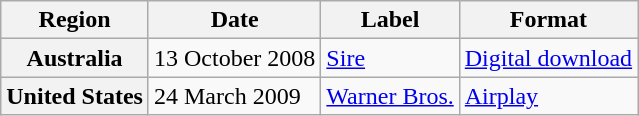<table class="wikitable plainrowheaders">
<tr>
<th>Region</th>
<th>Date</th>
<th>Label</th>
<th>Format</th>
</tr>
<tr>
<th scope="row">Australia</th>
<td>13 October 2008</td>
<td><a href='#'>Sire</a></td>
<td><a href='#'>Digital download</a></td>
</tr>
<tr>
<th scope="row">United States</th>
<td>24 March 2009</td>
<td><a href='#'>Warner Bros.</a></td>
<td><a href='#'>Airplay</a></td>
</tr>
</table>
